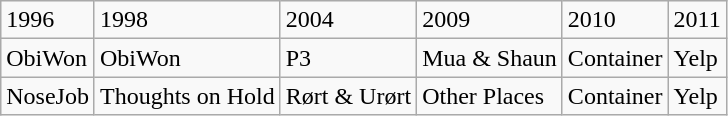<table class="wikitable">
<tr>
<td>1996</td>
<td>1998</td>
<td>2004</td>
<td>2009</td>
<td>2010</td>
<td>2011</td>
</tr>
<tr>
<td>ObiWon</td>
<td>ObiWon</td>
<td>P3</td>
<td>Mua & Shaun</td>
<td>Container</td>
<td>Yelp</td>
</tr>
<tr>
<td>NoseJob</td>
<td>Thoughts on Hold</td>
<td>Rørt & Urørt</td>
<td>Other Places</td>
<td>Container</td>
<td>Yelp</td>
</tr>
</table>
